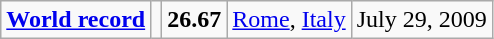<table class="wikitable">
<tr>
<td><strong><a href='#'>World record</a></strong></td>
<td></td>
<td><strong>26.67</strong></td>
<td><a href='#'>Rome</a>, <a href='#'>Italy</a></td>
<td>July 29, 2009</td>
</tr>
</table>
